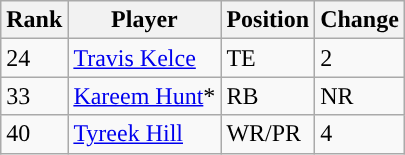<table class="wikitable">
<tr>
<th>Rank</th>
<th>Player</th>
<th>Position</th>
<th>Change</th>
</tr>
<tr>
<td>24</td>
<td><a href='#'>Travis Kelce</a></td>
<td>TE</td>
<td> 2</td>
</tr>
<tr>
<td>33</td>
<td><a href='#'>Kareem Hunt</a>*</td>
<td>RB</td>
<td>NR</td>
</tr>
<tr>
<td>40</td>
<td><a href='#'>Tyreek Hill</a></td>
<td>WR/PR</td>
<td> 4</td>
</tr>
</table>
